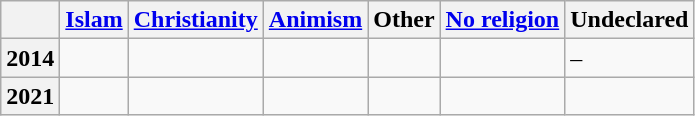<table class="wikitable sortable">
<tr>
<th></th>
<th><a href='#'>Islam</a></th>
<th><a href='#'>Christianity</a></th>
<th><a href='#'>Animism</a></th>
<th>Other</th>
<th><a href='#'>No religion</a></th>
<th>Undeclared<br></th>
</tr>
<tr>
<th>2014</th>
<td></td>
<td></td>
<td></td>
<td></td>
<td></td>
<td>–</td>
</tr>
<tr>
<th>2021</th>
<td></td>
<td></td>
<td></td>
<td></td>
<td></td>
<td></td>
</tr>
</table>
